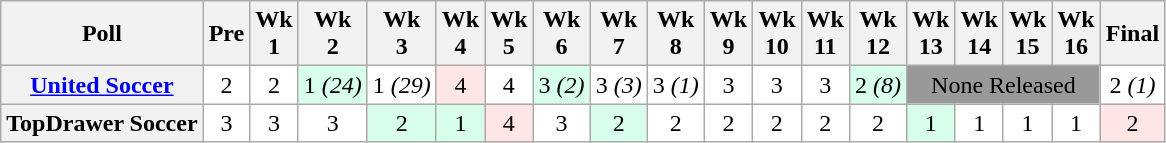<table class="wikitable" style="white-space:nowrap;text-align:center;">
<tr>
<th>Poll</th>
<th>Pre</th>
<th>Wk<br>1</th>
<th>Wk<br>2</th>
<th>Wk<br>3</th>
<th>Wk<br>4</th>
<th>Wk<br>5</th>
<th>Wk<br>6</th>
<th>Wk<br>7</th>
<th>Wk<br>8</th>
<th>Wk<br>9</th>
<th>Wk<br>10</th>
<th>Wk<br>11</th>
<th>Wk<br>12</th>
<th>Wk<br>13</th>
<th>Wk<br>14</th>
<th>Wk<br>15</th>
<th>Wk<br>16</th>
<th>Final<br></th>
</tr>
<tr>
<th><a href='#'>United Soccer</a></th>
<td style="background:#FFFFFF;">2</td>
<td style="background:#FFFFFF;">2</td>
<td style="background:#D8FFEB;">1 <em>(24)</em></td>
<td style="background:#FFFFFF;">1 <em>(29)</em></td>
<td style="background:#FFE6E6;">4</td>
<td style="background:#FFFFFF;">4</td>
<td style="background:#D8FFEB;">3 <em>(2)</em></td>
<td style="background:#FFFFFF;">3 <em>(3)</em></td>
<td style="background:#FFFFFF;">3 <em>(1)</em></td>
<td style="background:#FFFFFF;">3</td>
<td style="background:#FFFFFF;">3</td>
<td style="background:#FFFFFF;">3</td>
<td style="background:#D8FFEB;">2 <em>(8)</em></td>
<td colspan=4 style="background:#999;">None Released</td>
<td style="background:#FFFFFF;">2 <em>(1)</em></td>
</tr>
<tr>
<th>TopDrawer Soccer </th>
<td style="background:#FFFFFF;">3</td>
<td style="background:#FFFFFF;">3</td>
<td style="background:#FFFFFF;">3</td>
<td style="background:#D8FFEB;">2</td>
<td style="background:#D8FFEB;">1</td>
<td style="background:#FFE6E6;">4</td>
<td style="background:#FFFFFF;">3</td>
<td style="background:#D8FFEB;">2</td>
<td style="background:#FFFFFF;">2</td>
<td style="background:#FFFFFF;">2</td>
<td style="background:#FFFFFF;">2</td>
<td style="background:#FFFFFF;">2</td>
<td style="background:#FFFFFF;">2</td>
<td style="background:#D8FFEB;">1</td>
<td style="background:#FFFFFF;">1</td>
<td style="background:#FFFFFF;">1</td>
<td style="background:#FFFFFF;">1</td>
<td style="background:#FFE6E6;">2</td>
</tr>
</table>
